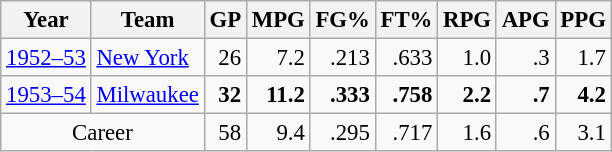<table class="wikitable sortable" style="font-size:95%; text-align:right;">
<tr>
<th>Year</th>
<th>Team</th>
<th>GP</th>
<th>MPG</th>
<th>FG%</th>
<th>FT%</th>
<th>RPG</th>
<th>APG</th>
<th>PPG</th>
</tr>
<tr>
<td style="text-align:left;"><a href='#'>1952–53</a></td>
<td style="text-align:left;"><a href='#'>New York</a></td>
<td>26</td>
<td>7.2</td>
<td>.213</td>
<td>.633</td>
<td>1.0</td>
<td>.3</td>
<td>1.7</td>
</tr>
<tr>
<td style="text-align:left;"><a href='#'>1953–54</a></td>
<td style="text-align:left;"><a href='#'>Milwaukee</a></td>
<td><strong>32</strong></td>
<td><strong>11.2</strong></td>
<td><strong>.333</strong></td>
<td><strong>.758</strong></td>
<td><strong>2.2</strong></td>
<td><strong>.7</strong></td>
<td><strong>4.2</strong></td>
</tr>
<tr>
<td colspan="2" style="text-align:center;">Career</td>
<td>58</td>
<td>9.4</td>
<td>.295</td>
<td>.717</td>
<td>1.6</td>
<td>.6</td>
<td>3.1</td>
</tr>
</table>
